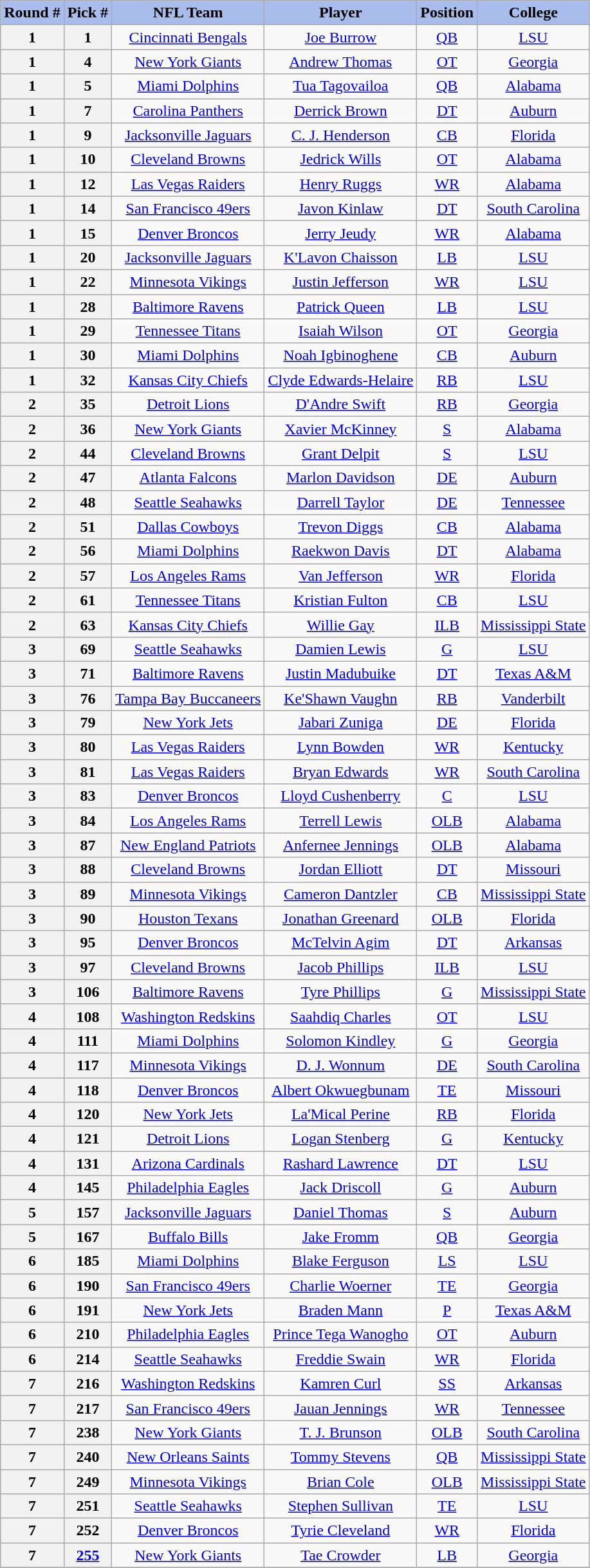<table class="wikitable sortable" border="1" style="text-align: center;">
<tr>
<th style="background:#A8BDEC;">Round #</th>
<th style="background:#A8BDEC;">Pick #</th>
<th style="background:#A8BDEC;">NFL Team</th>
<th style="background:#A8BDEC;">Player</th>
<th style="background:#A8BDEC;">Position</th>
<th style="background:#A8BDEC;">College</th>
</tr>
<tr>
<th>1</th>
<th>1</th>
<td><a href='#'>Cincinnati Bengals</a></td>
<td><a href='#'>Joe Burrow</a></td>
<td><a href='#'>QB</a></td>
<td><a href='#'>LSU</a></td>
</tr>
<tr>
<th>1</th>
<th>4</th>
<td><a href='#'>New York Giants</a></td>
<td><a href='#'>Andrew Thomas</a></td>
<td><a href='#'>OT</a></td>
<td><a href='#'>Georgia</a></td>
</tr>
<tr>
<th>1</th>
<th>5</th>
<td><a href='#'>Miami Dolphins</a></td>
<td><a href='#'>Tua Tagovailoa</a></td>
<td><a href='#'>QB</a></td>
<td><a href='#'>Alabama</a></td>
</tr>
<tr>
<th>1</th>
<th>7</th>
<td><a href='#'>Carolina Panthers</a></td>
<td><a href='#'>Derrick Brown</a></td>
<td><a href='#'>DT</a></td>
<td><a href='#'>Auburn</a></td>
</tr>
<tr>
<th>1</th>
<th>9</th>
<td><a href='#'>Jacksonville Jaguars</a></td>
<td><a href='#'>C. J. Henderson</a></td>
<td><a href='#'>CB</a></td>
<td><a href='#'>Florida</a></td>
</tr>
<tr>
<th>1</th>
<th>10</th>
<td><a href='#'>Cleveland Browns</a></td>
<td><a href='#'>Jedrick Wills</a></td>
<td><a href='#'>OT</a></td>
<td><a href='#'>Alabama</a></td>
</tr>
<tr>
<th>1</th>
<th>12</th>
<td><a href='#'>Las Vegas Raiders</a></td>
<td><a href='#'>Henry Ruggs</a></td>
<td><a href='#'>WR</a></td>
<td><a href='#'>Alabama</a></td>
</tr>
<tr>
<th>1</th>
<th>14</th>
<td><a href='#'>San Francisco 49ers</a></td>
<td><a href='#'>Javon Kinlaw</a></td>
<td><a href='#'>DT</a></td>
<td><a href='#'>South Carolina</a></td>
</tr>
<tr>
<th>1</th>
<th>15</th>
<td><a href='#'>Denver Broncos</a></td>
<td><a href='#'>Jerry Jeudy</a></td>
<td><a href='#'>WR</a></td>
<td><a href='#'>Alabama</a></td>
</tr>
<tr>
<th>1</th>
<th>20</th>
<td><a href='#'>Jacksonville Jaguars</a></td>
<td><a href='#'>K'Lavon Chaisson</a></td>
<td><a href='#'>LB</a></td>
<td><a href='#'>LSU</a></td>
</tr>
<tr>
<th>1</th>
<th>22</th>
<td><a href='#'>Minnesota Vikings</a></td>
<td><a href='#'>Justin Jefferson</a></td>
<td><a href='#'>WR</a></td>
<td><a href='#'>LSU</a></td>
</tr>
<tr>
<th>1</th>
<th>28</th>
<td><a href='#'>Baltimore Ravens</a></td>
<td><a href='#'>Patrick Queen</a></td>
<td><a href='#'>LB</a></td>
<td><a href='#'>LSU</a></td>
</tr>
<tr>
<th>1</th>
<th>29</th>
<td><a href='#'>Tennessee Titans</a></td>
<td><a href='#'>Isaiah Wilson</a></td>
<td><a href='#'>OT</a></td>
<td><a href='#'>Georgia</a></td>
</tr>
<tr>
<th>1</th>
<th>30</th>
<td><a href='#'>Miami Dolphins</a></td>
<td><a href='#'>Noah Igbinoghene</a></td>
<td><a href='#'>CB</a></td>
<td><a href='#'>Auburn</a></td>
</tr>
<tr>
<th>1</th>
<th>32</th>
<td><a href='#'>Kansas City Chiefs</a></td>
<td><a href='#'>Clyde Edwards-Helaire</a></td>
<td><a href='#'>RB</a></td>
<td><a href='#'>LSU</a></td>
</tr>
<tr>
<th>2</th>
<th>35</th>
<td><a href='#'>Detroit Lions</a></td>
<td><a href='#'>D'Andre Swift</a></td>
<td><a href='#'>RB</a></td>
<td><a href='#'>Georgia</a></td>
</tr>
<tr>
<th>2</th>
<th>36</th>
<td><a href='#'>New York Giants</a></td>
<td><a href='#'>Xavier McKinney</a></td>
<td><a href='#'>S</a></td>
<td><a href='#'>Alabama</a></td>
</tr>
<tr>
<th>2</th>
<th>44</th>
<td><a href='#'>Cleveland Browns</a></td>
<td><a href='#'>Grant Delpit</a></td>
<td><a href='#'>S</a></td>
<td><a href='#'>LSU</a></td>
</tr>
<tr>
<th>2</th>
<th>47</th>
<td><a href='#'>Atlanta Falcons</a></td>
<td><a href='#'>Marlon Davidson</a></td>
<td><a href='#'>DE</a></td>
<td><a href='#'>Auburn</a></td>
</tr>
<tr>
<th>2</th>
<th>48</th>
<td><a href='#'>Seattle Seahawks</a></td>
<td><a href='#'>Darrell Taylor</a></td>
<td><a href='#'>DE</a></td>
<td><a href='#'>Tennessee</a></td>
</tr>
<tr>
<th>2</th>
<th>51</th>
<td><a href='#'>Dallas Cowboys</a></td>
<td><a href='#'>Trevon Diggs</a></td>
<td><a href='#'>CB</a></td>
<td><a href='#'>Alabama</a></td>
</tr>
<tr>
<th>2</th>
<th>56</th>
<td><a href='#'>Miami Dolphins</a></td>
<td><a href='#'>Raekwon Davis</a></td>
<td><a href='#'>DT</a></td>
<td><a href='#'>Alabama</a></td>
</tr>
<tr>
<th>2</th>
<th>57</th>
<td><a href='#'>Los Angeles Rams</a></td>
<td><a href='#'>Van Jefferson</a></td>
<td><a href='#'>WR</a></td>
<td><a href='#'>Florida</a></td>
</tr>
<tr>
<th>2</th>
<th>61</th>
<td><a href='#'>Tennessee Titans</a></td>
<td><a href='#'>Kristian Fulton</a></td>
<td><a href='#'>CB</a></td>
<td><a href='#'>LSU</a></td>
</tr>
<tr>
<th>2</th>
<th>63</th>
<td><a href='#'>Kansas City Chiefs</a></td>
<td><a href='#'>Willie Gay</a></td>
<td><a href='#'>ILB</a></td>
<td><a href='#'>Mississippi State</a></td>
</tr>
<tr>
<th>3</th>
<th>69</th>
<td><a href='#'>Seattle Seahawks</a></td>
<td><a href='#'>Damien Lewis</a></td>
<td><a href='#'>G</a></td>
<td><a href='#'>LSU</a></td>
</tr>
<tr>
<th>3</th>
<th>71</th>
<td><a href='#'>Baltimore Ravens</a></td>
<td><a href='#'>Justin Madubuike</a></td>
<td><a href='#'>DT</a></td>
<td><a href='#'>Texas A&M</a></td>
</tr>
<tr>
<th>3</th>
<th>76</th>
<td><a href='#'>Tampa Bay Buccaneers</a></td>
<td><a href='#'>Ke'Shawn Vaughn</a></td>
<td><a href='#'>RB</a></td>
<td><a href='#'>Vanderbilt</a></td>
</tr>
<tr>
<th>3</th>
<th>79</th>
<td><a href='#'>New York Jets</a></td>
<td><a href='#'>Jabari Zuniga</a></td>
<td><a href='#'>DE</a></td>
<td><a href='#'>Florida</a></td>
</tr>
<tr>
<th>3</th>
<th>80</th>
<td><a href='#'>Las Vegas Raiders</a></td>
<td><a href='#'>Lynn Bowden</a></td>
<td><a href='#'>WR</a></td>
<td><a href='#'>Kentucky</a></td>
</tr>
<tr>
<th>3</th>
<th>81</th>
<td><a href='#'>Las Vegas Raiders</a></td>
<td><a href='#'>Bryan Edwards</a></td>
<td><a href='#'>WR</a></td>
<td><a href='#'>South Carolina</a></td>
</tr>
<tr>
<th>3</th>
<th>83</th>
<td><a href='#'>Denver Broncos</a></td>
<td><a href='#'>Lloyd Cushenberry</a></td>
<td><a href='#'>C</a></td>
<td><a href='#'>LSU</a></td>
</tr>
<tr>
<th>3</th>
<th>84</th>
<td><a href='#'>Los Angeles Rams</a></td>
<td><a href='#'>Terrell Lewis</a></td>
<td><a href='#'>OLB</a></td>
<td><a href='#'>Alabama</a></td>
</tr>
<tr>
<th>3</th>
<th>87</th>
<td><a href='#'>New England Patriots</a></td>
<td><a href='#'>Anfernee Jennings</a></td>
<td><a href='#'>OLB</a></td>
<td><a href='#'>Alabama</a></td>
</tr>
<tr>
<th>3</th>
<th>88</th>
<td><a href='#'>Cleveland Browns</a></td>
<td><a href='#'>Jordan Elliott</a></td>
<td><a href='#'>DT</a></td>
<td><a href='#'>Missouri</a></td>
</tr>
<tr>
<th>3</th>
<th>89</th>
<td><a href='#'>Minnesota Vikings</a></td>
<td><a href='#'>Cameron Dantzler</a></td>
<td><a href='#'>CB</a></td>
<td><a href='#'>Mississippi State</a></td>
</tr>
<tr>
<th>3</th>
<th>90</th>
<td><a href='#'>Houston Texans</a></td>
<td><a href='#'>Jonathan Greenard</a></td>
<td><a href='#'>OLB</a></td>
<td><a href='#'>Florida</a></td>
</tr>
<tr>
<th>3</th>
<th>95</th>
<td><a href='#'>Denver Broncos</a></td>
<td><a href='#'>McTelvin Agim</a></td>
<td><a href='#'>DT</a></td>
<td><a href='#'>Arkansas</a></td>
</tr>
<tr>
<th>3</th>
<th>97</th>
<td><a href='#'>Cleveland Browns</a></td>
<td><a href='#'>Jacob Phillips</a></td>
<td><a href='#'>ILB</a></td>
<td><a href='#'>LSU</a></td>
</tr>
<tr>
<th>3</th>
<th>106</th>
<td><a href='#'>Baltimore Ravens</a></td>
<td><a href='#'>Tyre Phillips</a></td>
<td><a href='#'>G</a></td>
<td><a href='#'>Mississippi State</a></td>
</tr>
<tr>
<th>4</th>
<th>108</th>
<td><a href='#'>Washington Redskins</a></td>
<td><a href='#'>Saahdiq Charles</a></td>
<td><a href='#'>OT</a></td>
<td><a href='#'>LSU</a></td>
</tr>
<tr>
<th>4</th>
<th>111</th>
<td><a href='#'>Miami Dolphins</a></td>
<td><a href='#'>Solomon Kindley</a></td>
<td><a href='#'>G</a></td>
<td><a href='#'>Georgia</a></td>
</tr>
<tr>
<th>4</th>
<th>117</th>
<td><a href='#'>Minnesota Vikings</a></td>
<td><a href='#'>D. J. Wonnum</a></td>
<td><a href='#'>DE</a></td>
<td><a href='#'>South Carolina</a></td>
</tr>
<tr>
<th>4</th>
<th>118</th>
<td><a href='#'>Denver Broncos</a></td>
<td><a href='#'>Albert Okwuegbunam</a></td>
<td><a href='#'>TE</a></td>
<td><a href='#'>Missouri</a></td>
</tr>
<tr>
<th>4</th>
<th>120</th>
<td><a href='#'>New York Jets</a></td>
<td><a href='#'>La'Mical Perine</a></td>
<td><a href='#'>RB</a></td>
<td><a href='#'>Florida</a></td>
</tr>
<tr>
<th>4</th>
<th>121</th>
<td><a href='#'>Detroit Lions</a></td>
<td><a href='#'>Logan Stenberg</a></td>
<td><a href='#'>G</a></td>
<td><a href='#'>Kentucky</a></td>
</tr>
<tr>
<th>4</th>
<th>131</th>
<td><a href='#'>Arizona Cardinals</a></td>
<td><a href='#'>Rashard Lawrence</a></td>
<td><a href='#'>DT</a></td>
<td><a href='#'>LSU</a></td>
</tr>
<tr>
<th>4</th>
<th>145</th>
<td><a href='#'>Philadelphia Eagles</a></td>
<td><a href='#'>Jack Driscoll</a></td>
<td><a href='#'>G</a></td>
<td><a href='#'>Auburn</a></td>
</tr>
<tr>
<th>5</th>
<th>157</th>
<td><a href='#'>Jacksonville Jaguars</a></td>
<td><a href='#'>Daniel Thomas</a></td>
<td><a href='#'>S</a></td>
<td><a href='#'>Auburn</a></td>
</tr>
<tr>
<th>5</th>
<th>167</th>
<td><a href='#'>Buffalo Bills</a></td>
<td><a href='#'>Jake Fromm</a></td>
<td><a href='#'>QB</a></td>
<td><a href='#'>Georgia</a></td>
</tr>
<tr>
<th>6</th>
<th>185</th>
<td><a href='#'>Miami Dolphins</a></td>
<td><a href='#'>Blake Ferguson</a></td>
<td><a href='#'>LS</a></td>
<td><a href='#'>LSU</a></td>
</tr>
<tr>
<th>6</th>
<th>190</th>
<td><a href='#'>San Francisco 49ers</a></td>
<td><a href='#'>Charlie Woerner</a></td>
<td><a href='#'>TE</a></td>
<td><a href='#'>Georgia</a></td>
</tr>
<tr>
<th>6</th>
<th>191</th>
<td><a href='#'>New York Jets</a></td>
<td><a href='#'>Braden Mann</a></td>
<td><a href='#'>P</a></td>
<td><a href='#'>Texas A&M</a></td>
</tr>
<tr>
<th>6</th>
<th>210</th>
<td><a href='#'>Philadelphia Eagles</a></td>
<td><a href='#'>Prince Tega Wanogho</a></td>
<td><a href='#'>OT</a></td>
<td><a href='#'>Auburn</a></td>
</tr>
<tr>
<th>6</th>
<th>214</th>
<td><a href='#'>Seattle Seahawks</a></td>
<td><a href='#'>Freddie Swain</a></td>
<td><a href='#'>WR</a></td>
<td><a href='#'>Florida</a></td>
</tr>
<tr>
<th>7</th>
<th>216</th>
<td><a href='#'>Washington Redskins</a></td>
<td><a href='#'>Kamren Curl</a></td>
<td><a href='#'>SS</a></td>
<td><a href='#'>Arkansas</a></td>
</tr>
<tr>
<th>7</th>
<th>217</th>
<td><a href='#'>San Francisco 49ers</a></td>
<td><a href='#'>Jauan Jennings</a></td>
<td><a href='#'>WR</a></td>
<td><a href='#'>Tennessee</a></td>
</tr>
<tr>
<th>7</th>
<th>238</th>
<td><a href='#'>New York Giants</a></td>
<td><a href='#'>T. J. Brunson</a></td>
<td><a href='#'>OLB</a></td>
<td><a href='#'>South Carolina</a></td>
</tr>
<tr>
<th>7</th>
<th>240</th>
<td><a href='#'>New Orleans Saints</a></td>
<td><a href='#'>Tommy Stevens</a></td>
<td><a href='#'>QB</a></td>
<td><a href='#'>Mississippi State</a></td>
</tr>
<tr>
<th>7</th>
<th>249</th>
<td><a href='#'>Minnesota Vikings</a></td>
<td><a href='#'>Brian Cole</a></td>
<td><a href='#'>OLB</a></td>
<td><a href='#'>Mississippi State</a></td>
</tr>
<tr>
<th>7</th>
<th>251</th>
<td><a href='#'>Seattle Seahawks</a></td>
<td><a href='#'>Stephen Sullivan</a></td>
<td><a href='#'>TE</a></td>
<td><a href='#'>LSU</a></td>
</tr>
<tr>
<th>7</th>
<th>252</th>
<td><a href='#'>Denver Broncos</a></td>
<td><a href='#'>Tyrie Cleveland</a></td>
<td><a href='#'>WR</a></td>
<td><a href='#'>Florida</a></td>
</tr>
<tr>
<th>7</th>
<th><a href='#'>255</a></th>
<td><a href='#'>New York Giants</a></td>
<td><a href='#'>Tae Crowder</a></td>
<td><a href='#'>LB</a></td>
<td><a href='#'>Georgia</a></td>
</tr>
<tr>
</tr>
</table>
